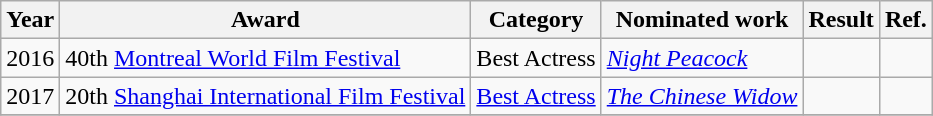<table class="wikitable sortable">
<tr>
<th>Year</th>
<th>Award</th>
<th>Category</th>
<th>Nominated work</th>
<th>Result</th>
<th>Ref.</th>
</tr>
<tr>
<td>2016</td>
<td>40th <a href='#'>Montreal World Film Festival</a></td>
<td>Best Actress</td>
<td><em><a href='#'>Night Peacock</a></em></td>
<td></td>
<td></td>
</tr>
<tr>
<td>2017</td>
<td>20th <a href='#'>Shanghai International Film Festival</a></td>
<td><a href='#'>Best Actress</a></td>
<td><em><a href='#'>The Chinese Widow</a></em></td>
<td></td>
<td></td>
</tr>
<tr>
</tr>
</table>
